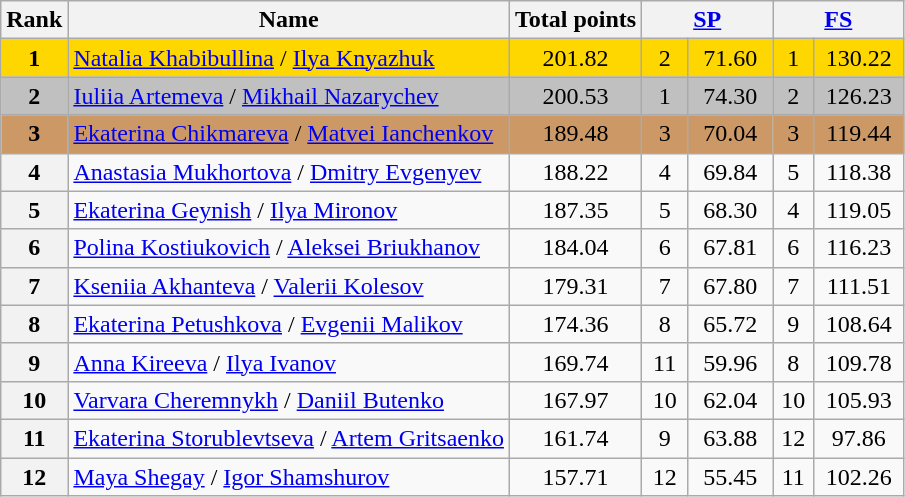<table class="wikitable sortable">
<tr>
<th>Rank</th>
<th>Name</th>
<th>Total points</th>
<th colspan="2" width="80px"><a href='#'>SP</a></th>
<th colspan="2" width="80px"><a href='#'>FS</a></th>
</tr>
<tr bgcolor="gold">
<td align="center"><strong>1</strong></td>
<td><a href='#'>Natalia Khabibullina</a> / <a href='#'>Ilya Knyazhuk</a></td>
<td align="center">201.82</td>
<td align="center">2</td>
<td align="center">71.60</td>
<td align="center">1</td>
<td align="center">130.22</td>
</tr>
<tr bgcolor="silver">
<td align="center"><strong>2</strong></td>
<td><a href='#'>Iuliia Artemeva</a> / <a href='#'>Mikhail Nazarychev</a></td>
<td align="center">200.53</td>
<td align="center">1</td>
<td align="center">74.30</td>
<td align="center">2</td>
<td align="center">126.23</td>
</tr>
<tr bgcolor="cc9966">
<td align="center"><strong>3</strong></td>
<td><a href='#'>Ekaterina Chikmareva</a> / <a href='#'>Matvei Ianchenkov</a></td>
<td align="center">189.48</td>
<td align="center">3</td>
<td align="center">70.04</td>
<td align="center">3</td>
<td align="center">119.44</td>
</tr>
<tr>
<th>4</th>
<td><a href='#'>Anastasia Mukhortova</a> / <a href='#'>Dmitry Evgenyev</a></td>
<td align="center">188.22</td>
<td align="center">4</td>
<td align="center">69.84</td>
<td align="center">5</td>
<td align="center">118.38</td>
</tr>
<tr>
<th>5</th>
<td><a href='#'>Ekaterina Geynish</a> / <a href='#'>Ilya Mironov</a></td>
<td align="center">187.35</td>
<td align="center">5</td>
<td align="center">68.30</td>
<td align="center">4</td>
<td align="center">119.05</td>
</tr>
<tr>
<th>6</th>
<td><a href='#'>Polina Kostiukovich</a> / <a href='#'>Aleksei Briukhanov</a></td>
<td align="center">184.04</td>
<td align="center">6</td>
<td align="center">67.81</td>
<td align="center">6</td>
<td align="center">116.23</td>
</tr>
<tr>
<th>7</th>
<td><a href='#'>Kseniia Akhanteva</a> / <a href='#'>Valerii Kolesov</a></td>
<td align="center">179.31</td>
<td align="center">7</td>
<td align="center">67.80</td>
<td align="center">7</td>
<td align="center">111.51</td>
</tr>
<tr>
<th>8</th>
<td><a href='#'>Ekaterina Petushkova</a> / <a href='#'>Evgenii Malikov</a></td>
<td align="center">174.36</td>
<td align="center">8</td>
<td align="center">65.72</td>
<td align="center">9</td>
<td align="center">108.64</td>
</tr>
<tr>
<th>9</th>
<td><a href='#'>Anna Kireeva</a> / <a href='#'>Ilya Ivanov</a></td>
<td align="center">169.74</td>
<td align="center">11</td>
<td align="center">59.96</td>
<td align="center">8</td>
<td align="center">109.78</td>
</tr>
<tr>
<th>10</th>
<td><a href='#'>Varvara Cheremnykh</a> / <a href='#'>Daniil Butenko</a></td>
<td align="center">167.97</td>
<td align="center">10</td>
<td align="center">62.04</td>
<td align="center">10</td>
<td align="center">105.93</td>
</tr>
<tr>
<th>11</th>
<td><a href='#'>Ekaterina Storublevtseva</a> / <a href='#'>Artem Gritsaenko</a></td>
<td align="center">161.74</td>
<td align="center">9</td>
<td align="center">63.88</td>
<td align="center">12</td>
<td align="center">97.86</td>
</tr>
<tr>
<th>12</th>
<td><a href='#'>Maya Shegay</a> / <a href='#'>Igor Shamshurov</a></td>
<td align="center">157.71</td>
<td align="center">12</td>
<td align="center">55.45</td>
<td align="center">11</td>
<td align="center">102.26</td>
</tr>
</table>
